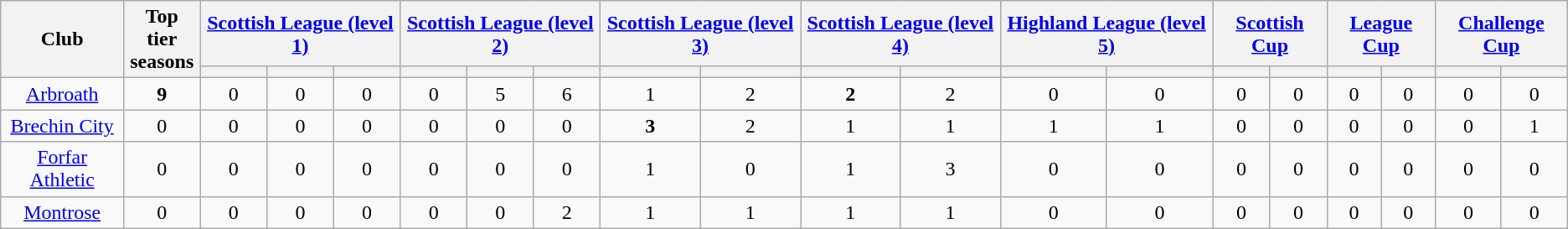<table class="wikitable" style="text-align:center">
<tr>
<th rowspan="2">Club</th>
<th rowspan="2">Top tier<br>seasons</th>
<th colspan="3"><a href='#'>Scottish League (level 1)</a></th>
<th colspan="3"><a href='#'>Scottish League (level 2)</a></th>
<th colspan="2"><a href='#'>Scottish League (level 3)</a></th>
<th colspan="2"><a href='#'>Scottish League (level 4)</a></th>
<th colspan="2"><a href='#'>Highland League (level 5)</a></th>
<th colspan="2"><a href='#'>Scottish Cup</a></th>
<th colspan="2"><a href='#'>League Cup</a></th>
<th colspan="2"><a href='#'>Challenge Cup</a></th>
</tr>
<tr>
<th></th>
<th></th>
<th></th>
<th></th>
<th></th>
<th></th>
<th></th>
<th></th>
<th></th>
<th></th>
<th></th>
<th></th>
<th></th>
<th></th>
<th></th>
<th></th>
<th></th>
<th></th>
</tr>
<tr>
<td><a href='#'>Arbroath</a></td>
<td><strong>9</strong></td>
<td>0</td>
<td>0</td>
<td>0</td>
<td>0</td>
<td>5</td>
<td>6</td>
<td>1</td>
<td>2</td>
<td><strong>2</strong></td>
<td>2</td>
<td>0</td>
<td>0</td>
<td>0</td>
<td>0</td>
<td>0</td>
<td>0</td>
<td>0</td>
<td>0</td>
</tr>
<tr>
<td><a href='#'>Brechin City</a></td>
<td>0</td>
<td>0</td>
<td>0</td>
<td>0</td>
<td>0</td>
<td>0</td>
<td>0</td>
<td><strong>3</strong></td>
<td>2</td>
<td>1</td>
<td>1</td>
<td>1</td>
<td>1</td>
<td>0</td>
<td>0</td>
<td>0</td>
<td>0</td>
<td>0</td>
<td>1</td>
</tr>
<tr>
<td><a href='#'>Forfar Athletic</a></td>
<td>0</td>
<td>0</td>
<td>0</td>
<td>0</td>
<td>0</td>
<td>0</td>
<td>0</td>
<td>1</td>
<td>0</td>
<td>1</td>
<td>3</td>
<td>0</td>
<td>0</td>
<td>0</td>
<td>0</td>
<td>0</td>
<td>0</td>
<td>0</td>
<td>0</td>
</tr>
<tr>
<td><a href='#'>Montrose</a></td>
<td>0</td>
<td>0</td>
<td>0</td>
<td>0</td>
<td>0</td>
<td>0</td>
<td>2</td>
<td>1</td>
<td>1</td>
<td>1</td>
<td>1</td>
<td>0</td>
<td>0</td>
<td>0</td>
<td>0</td>
<td>0</td>
<td>0</td>
<td>0</td>
<td>0</td>
</tr>
</table>
